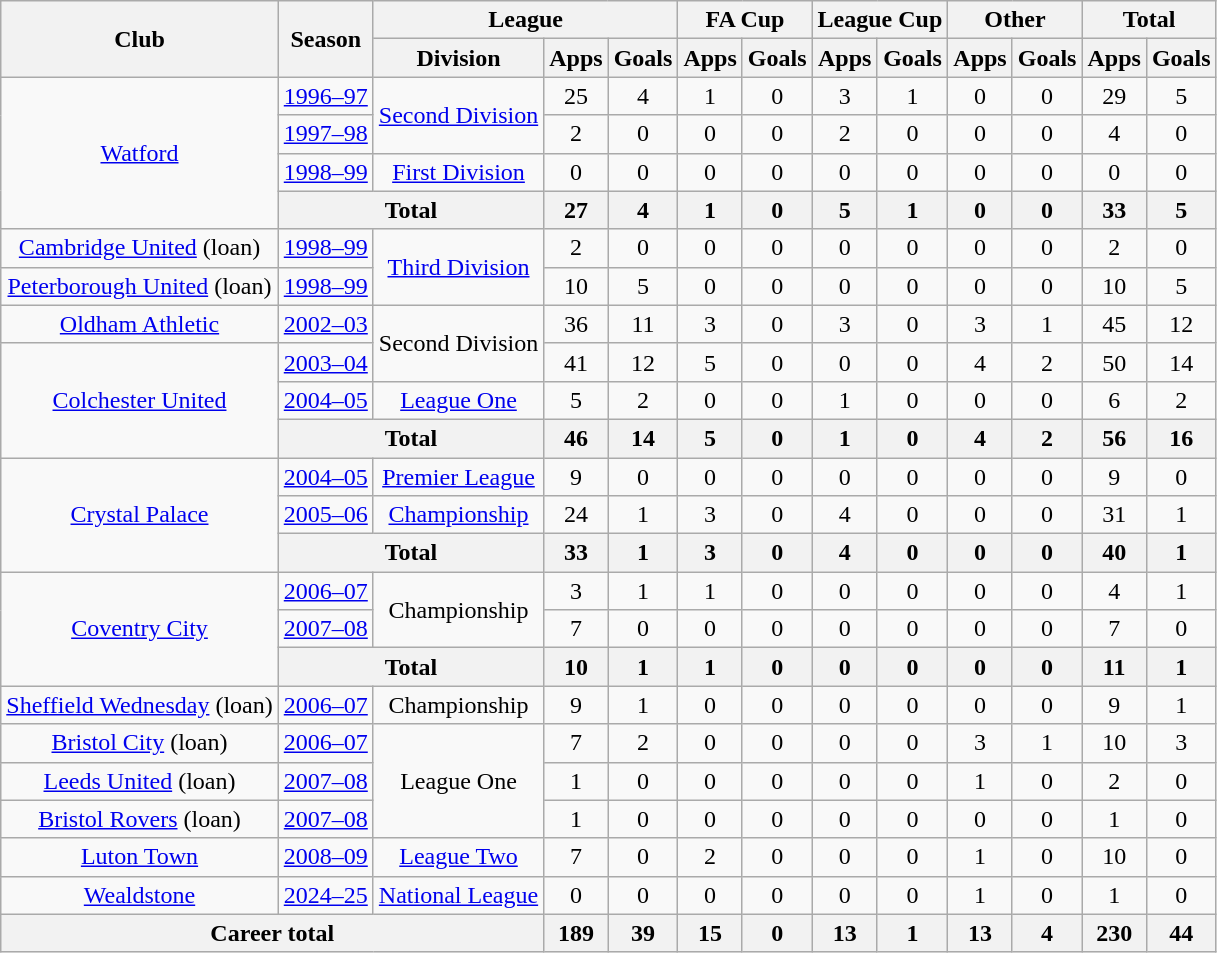<table class="wikitable" style="text-align: center;">
<tr>
<th rowspan="2">Club</th>
<th rowspan="2">Season</th>
<th colspan="3">League</th>
<th colspan="2">FA Cup</th>
<th colspan="2">League Cup</th>
<th colspan="2">Other</th>
<th colspan="2">Total</th>
</tr>
<tr>
<th>Division</th>
<th>Apps</th>
<th>Goals</th>
<th>Apps</th>
<th>Goals</th>
<th>Apps</th>
<th>Goals</th>
<th>Apps</th>
<th>Goals</th>
<th>Apps</th>
<th>Goals</th>
</tr>
<tr>
<td rowspan="4" valign="centre"><a href='#'>Watford</a></td>
<td><a href='#'>1996–97</a></td>
<td rowspan="2"><a href='#'>Second Division</a></td>
<td>25</td>
<td>4</td>
<td>1</td>
<td>0</td>
<td>3</td>
<td>1</td>
<td>0</td>
<td>0</td>
<td>29</td>
<td>5</td>
</tr>
<tr>
<td><a href='#'>1997–98</a></td>
<td>2</td>
<td>0</td>
<td>0</td>
<td>0</td>
<td>2</td>
<td>0</td>
<td>0</td>
<td>0</td>
<td>4</td>
<td>0</td>
</tr>
<tr>
<td><a href='#'>1998–99</a></td>
<td><a href='#'>First Division</a></td>
<td>0</td>
<td>0</td>
<td>0</td>
<td>0</td>
<td>0</td>
<td>0</td>
<td>0</td>
<td>0</td>
<td>0</td>
<td>0</td>
</tr>
<tr>
<th colspan="2">Total</th>
<th>27</th>
<th>4</th>
<th>1</th>
<th>0</th>
<th>5</th>
<th>1</th>
<th>0</th>
<th>0</th>
<th>33</th>
<th>5</th>
</tr>
<tr>
<td valign="centre"><a href='#'>Cambridge United</a> (loan)</td>
<td><a href='#'>1998–99</a></td>
<td rowspan="2"><a href='#'>Third Division</a></td>
<td>2</td>
<td>0</td>
<td>0</td>
<td>0</td>
<td>0</td>
<td>0</td>
<td>0</td>
<td>0</td>
<td>2</td>
<td>0</td>
</tr>
<tr>
<td valign="centre"><a href='#'>Peterborough United</a> (loan)</td>
<td><a href='#'>1998–99</a></td>
<td>10</td>
<td>5</td>
<td>0</td>
<td>0</td>
<td>0</td>
<td>0</td>
<td>0</td>
<td>0</td>
<td>10</td>
<td>5</td>
</tr>
<tr>
<td valign="centre"><a href='#'>Oldham Athletic</a></td>
<td><a href='#'>2002–03</a></td>
<td rowspan="2">Second Division</td>
<td>36</td>
<td>11</td>
<td>3</td>
<td>0</td>
<td>3</td>
<td>0</td>
<td>3</td>
<td>1</td>
<td>45</td>
<td>12</td>
</tr>
<tr>
<td rowspan="3" valign="centre"><a href='#'>Colchester United</a></td>
<td><a href='#'>2003–04</a></td>
<td>41</td>
<td>12</td>
<td>5</td>
<td>0</td>
<td>0</td>
<td>0</td>
<td>4</td>
<td>2</td>
<td>50</td>
<td>14</td>
</tr>
<tr>
<td><a href='#'>2004–05</a></td>
<td><a href='#'>League One</a></td>
<td>5</td>
<td>2</td>
<td>0</td>
<td>0</td>
<td>1</td>
<td>0</td>
<td>0</td>
<td>0</td>
<td>6</td>
<td>2</td>
</tr>
<tr>
<th colspan="2">Total</th>
<th>46</th>
<th>14</th>
<th>5</th>
<th>0</th>
<th>1</th>
<th>0</th>
<th>4</th>
<th>2</th>
<th>56</th>
<th>16</th>
</tr>
<tr>
<td rowspan="3" valign="centre"><a href='#'>Crystal Palace</a></td>
<td><a href='#'>2004–05</a></td>
<td><a href='#'>Premier League</a></td>
<td>9</td>
<td>0</td>
<td>0</td>
<td>0</td>
<td>0</td>
<td>0</td>
<td>0</td>
<td>0</td>
<td>9</td>
<td>0</td>
</tr>
<tr>
<td><a href='#'>2005–06</a></td>
<td><a href='#'>Championship</a></td>
<td>24</td>
<td>1</td>
<td>3</td>
<td>0</td>
<td>4</td>
<td>0</td>
<td>0</td>
<td>0</td>
<td>31</td>
<td>1</td>
</tr>
<tr>
<th colspan="2">Total</th>
<th>33</th>
<th>1</th>
<th>3</th>
<th>0</th>
<th>4</th>
<th>0</th>
<th>0</th>
<th>0</th>
<th>40</th>
<th>1</th>
</tr>
<tr>
<td rowspan="3" valign="centre"><a href='#'>Coventry City</a></td>
<td><a href='#'>2006–07</a></td>
<td rowspan="2">Championship</td>
<td>3</td>
<td>1</td>
<td>1</td>
<td>0</td>
<td>0</td>
<td>0</td>
<td>0</td>
<td>0</td>
<td>4</td>
<td>1</td>
</tr>
<tr>
<td><a href='#'>2007–08</a></td>
<td>7</td>
<td>0</td>
<td>0</td>
<td>0</td>
<td>0</td>
<td>0</td>
<td>0</td>
<td>0</td>
<td>7</td>
<td>0</td>
</tr>
<tr>
<th colspan="2">Total</th>
<th>10</th>
<th>1</th>
<th>1</th>
<th>0</th>
<th>0</th>
<th>0</th>
<th>0</th>
<th>0</th>
<th>11</th>
<th>1</th>
</tr>
<tr>
<td valign="centre"><a href='#'>Sheffield Wednesday</a> (loan)</td>
<td><a href='#'>2006–07</a></td>
<td>Championship</td>
<td>9</td>
<td>1</td>
<td>0</td>
<td>0</td>
<td>0</td>
<td>0</td>
<td>0</td>
<td>0</td>
<td>9</td>
<td>1</td>
</tr>
<tr>
<td valign="centre"><a href='#'>Bristol City</a> (loan)</td>
<td><a href='#'>2006–07</a></td>
<td rowspan="3">League One</td>
<td>7</td>
<td>2</td>
<td>0</td>
<td>0</td>
<td>0</td>
<td>0</td>
<td>3</td>
<td>1</td>
<td>10</td>
<td>3</td>
</tr>
<tr>
<td valign="centre"><a href='#'>Leeds United</a> (loan)</td>
<td><a href='#'>2007–08</a></td>
<td>1</td>
<td>0</td>
<td>0</td>
<td>0</td>
<td>0</td>
<td>0</td>
<td>1</td>
<td>0</td>
<td>2</td>
<td>0</td>
</tr>
<tr>
<td valign="centre"><a href='#'>Bristol Rovers</a> (loan)</td>
<td><a href='#'>2007–08</a></td>
<td>1</td>
<td>0</td>
<td>0</td>
<td>0</td>
<td>0</td>
<td>0</td>
<td>0</td>
<td>0</td>
<td>1</td>
<td>0</td>
</tr>
<tr>
<td valign="centre"><a href='#'>Luton Town</a></td>
<td><a href='#'>2008–09</a></td>
<td><a href='#'>League Two</a></td>
<td>7</td>
<td>0</td>
<td>2</td>
<td>0</td>
<td>0</td>
<td>0</td>
<td>1</td>
<td>0</td>
<td>10</td>
<td>0</td>
</tr>
<tr>
<td valign="centre"><a href='#'>Wealdstone</a></td>
<td><a href='#'>2024–25</a></td>
<td><a href='#'>National League</a></td>
<td>0</td>
<td>0</td>
<td>0</td>
<td>0</td>
<td>0</td>
<td>0</td>
<td>1</td>
<td>0</td>
<td>1</td>
<td>0</td>
</tr>
<tr>
<th colspan="3">Career total</th>
<th>189</th>
<th>39</th>
<th>15</th>
<th>0</th>
<th>13</th>
<th>1</th>
<th>13</th>
<th>4</th>
<th>230</th>
<th>44</th>
</tr>
</table>
